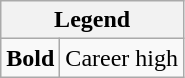<table class="wikitable mw-collapsible mw-collapsed">
<tr>
<th colspan="2">Legend</th>
</tr>
<tr>
<td><strong>Bold</strong></td>
<td>Career high</td>
</tr>
</table>
